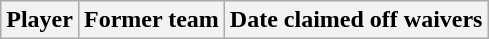<table class="wikitable">
<tr>
<th>Player</th>
<th>Former team</th>
<th>Date claimed off waivers</th>
</tr>
</table>
